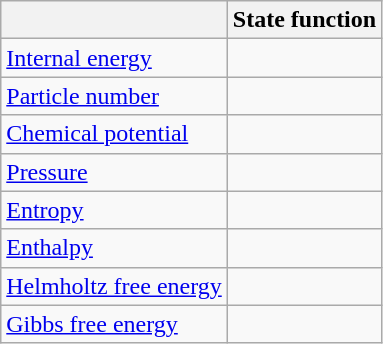<table border="1" class="wikitable" style="margin-left:1.5em;">
<tr>
<th></th>
<th>State function </th>
</tr>
<tr>
<td><a href='#'>Internal energy</a></td>
<td></td>
</tr>
<tr>
<td><a href='#'>Particle number</a></td>
<td></td>
</tr>
<tr>
<td><a href='#'>Chemical potential</a></td>
<td></td>
</tr>
<tr>
<td><a href='#'>Pressure</a></td>
<td></td>
</tr>
<tr>
<td><a href='#'>Entropy</a></td>
<td></td>
</tr>
<tr>
<td><a href='#'>Enthalpy</a></td>
<td></td>
</tr>
<tr>
<td><a href='#'>Helmholtz free energy</a></td>
<td></td>
</tr>
<tr>
<td><a href='#'>Gibbs free energy</a></td>
<td></td>
</tr>
</table>
